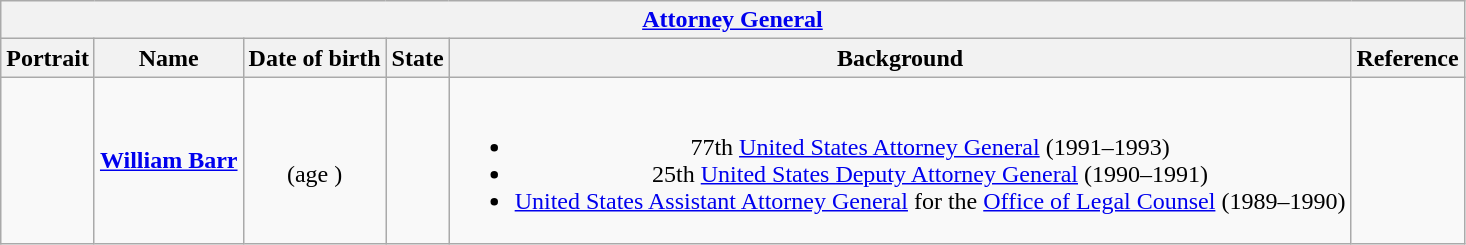<table class="wikitable collapsible" style="text-align:center;">
<tr>
<th colspan="6"><a href='#'>Attorney General</a></th>
</tr>
<tr>
<th>Portrait</th>
<th>Name</th>
<th>Date of birth</th>
<th>State</th>
<th>Background</th>
<th>Reference</th>
</tr>
<tr>
<td></td>
<td><strong><a href='#'>William Barr</a></strong></td>
<td><br>(age )</td>
<td></td>
<td><br><ul><li>77th <a href='#'>United States Attorney General</a> (1991–1993)</li><li>25th <a href='#'>United States Deputy Attorney General</a> (1990–1991)</li><li><a href='#'>United States Assistant Attorney General</a> for the <a href='#'>Office of Legal Counsel</a> (1989–1990)</li></ul></td>
<td></td>
</tr>
</table>
